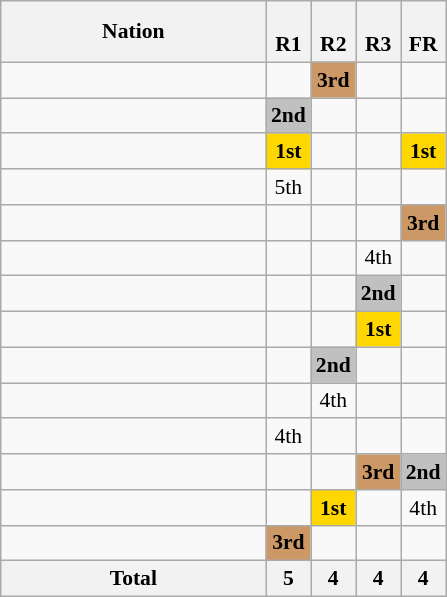<table class="wikitable" style="text-align:center; font-size:90%">
<tr>
<th width=170>Nation</th>
<th><br><strong>R1</strong></th>
<th><br><strong>R2</strong></th>
<th><br><strong>R3</strong></th>
<th><br><strong>FR</strong></th>
</tr>
<tr>
<td align=left></td>
<td></td>
<td bgcolor=#cc9966><strong>3rd</strong></td>
<td></td>
<td></td>
</tr>
<tr>
<td align=left></td>
<td bgcolor=silver><strong>2nd</strong></td>
<td></td>
<td></td>
<td></td>
</tr>
<tr>
<td align=left></td>
<td bgcolor=gold><strong>1st</strong></td>
<td></td>
<td></td>
<td bgcolor=gold><strong>1st</strong></td>
</tr>
<tr>
<td align=left></td>
<td>5th</td>
<td></td>
<td></td>
<td></td>
</tr>
<tr>
<td align=left></td>
<td></td>
<td></td>
<td></td>
<td bgcolor=#cc9966><strong>3rd</strong></td>
</tr>
<tr>
<td align=left></td>
<td></td>
<td></td>
<td>4th</td>
<td></td>
</tr>
<tr>
<td align=left></td>
<td></td>
<td></td>
<td bgcolor=silver><strong>2nd</strong></td>
<td></td>
</tr>
<tr>
<td align=left></td>
<td></td>
<td></td>
<td bgcolor=gold><strong>1st</strong></td>
<td></td>
</tr>
<tr>
<td align=left></td>
<td></td>
<td bgcolor=silver><strong>2nd</strong></td>
<td></td>
<td></td>
</tr>
<tr>
<td align=left></td>
<td></td>
<td>4th</td>
<td></td>
<td></td>
</tr>
<tr>
<td align=left></td>
<td>4th</td>
<td></td>
<td></td>
<td></td>
</tr>
<tr>
<td align=left></td>
<td></td>
<td></td>
<td bgcolor=#cc9966><strong>3rd</strong></td>
<td bgcolor=silver><strong>2nd</strong></td>
</tr>
<tr>
<td align=left></td>
<td></td>
<td bgcolor=gold><strong>1st</strong></td>
<td></td>
<td>4th</td>
</tr>
<tr>
<td align=left></td>
<td bgcolor=#cc9966><strong>3rd</strong></td>
<td></td>
<td></td>
<td></td>
</tr>
<tr>
<th align=left>Total</th>
<th>5</th>
<th>4</th>
<th>4</th>
<th>4</th>
</tr>
</table>
